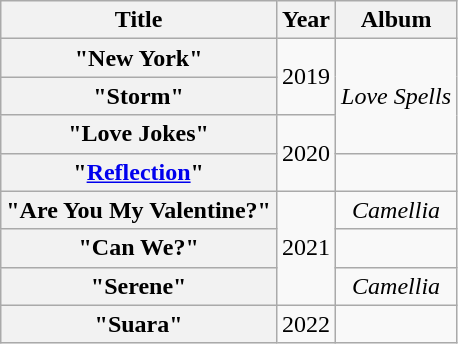<table class="wikitable plainrowheaders" style="text-align:center">
<tr>
<th scope="col">Title</th>
<th>Year</th>
<th scope="col">Album</th>
</tr>
<tr>
<th scope="row">"New York"</th>
<td rowspan="2">2019</td>
<td rowspan="3"><em>Love Spells</em></td>
</tr>
<tr>
<th scope="row">"Storm"</th>
</tr>
<tr>
<th scope="row">"Love Jokes"</th>
<td rowspan="2">2020</td>
</tr>
<tr>
<th scope="row">"<a href='#'>Reflection</a>"<br></th>
<td></td>
</tr>
<tr>
<th scope="row">"Are You My Valentine?"</th>
<td rowspan="3">2021</td>
<td><em>Camellia</em></td>
</tr>
<tr>
<th scope="row">"Can We?"<br></th>
<td></td>
</tr>
<tr>
<th scope="row">"Serene"</th>
<td><em>Camellia</em></td>
</tr>
<tr>
<th scope="row">"Suara"</th>
<td>2022</td>
<td></td>
</tr>
</table>
